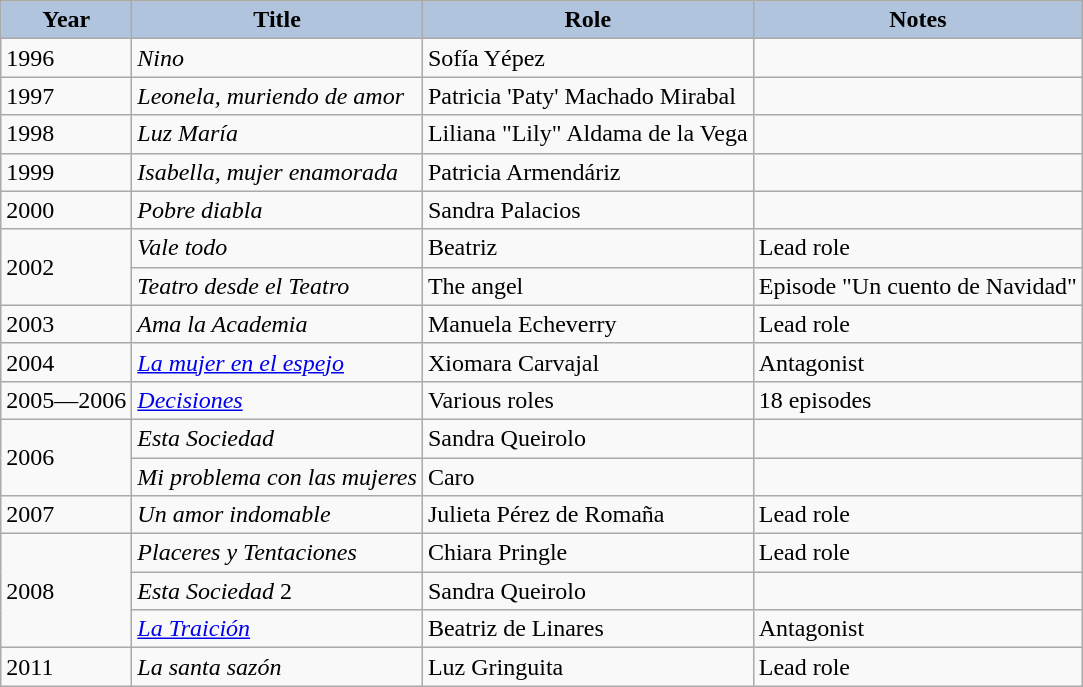<table class="wikitable">
<tr>
<th style="background:#B0C4DE;">Year</th>
<th style="background:#B0C4DE;">Title</th>
<th style="background:#B0C4DE;">Role</th>
<th style="background:#B0C4DE;">Notes</th>
</tr>
<tr>
<td>1996</td>
<td><em>Nino</em></td>
<td>Sofía Yépez</td>
<td></td>
</tr>
<tr>
<td>1997</td>
<td><em>Leonela, muriendo de amor</em></td>
<td>Patricia 'Paty' Machado Mirabal</td>
<td></td>
</tr>
<tr>
<td>1998</td>
<td><em>Luz María</em></td>
<td>Liliana "Lily" Aldama de la Vega</td>
<td></td>
</tr>
<tr>
<td>1999</td>
<td><em>Isabella, mujer enamorada</em></td>
<td>Patricia Armendáriz</td>
<td></td>
</tr>
<tr>
<td>2000</td>
<td><em>Pobre diabla</em></td>
<td>Sandra Palacios</td>
<td></td>
</tr>
<tr>
<td rowspan=2>2002</td>
<td><em>Vale todo</em></td>
<td>Beatriz</td>
<td>Lead role</td>
</tr>
<tr>
<td><em>Teatro desde el Teatro</em></td>
<td>The angel</td>
<td>Episode "Un cuento de Navidad"</td>
</tr>
<tr>
<td>2003</td>
<td><em>Ama la Academia</em></td>
<td>Manuela Echeverry</td>
<td>Lead role</td>
</tr>
<tr>
<td>2004</td>
<td><em><a href='#'>La mujer en el espejo</a></em></td>
<td>Xiomara Carvajal</td>
<td>Antagonist</td>
</tr>
<tr>
<td>2005—2006</td>
<td><em><a href='#'>Decisiones</a></em></td>
<td>Various roles</td>
<td>18 episodes</td>
</tr>
<tr>
<td rowspan=2>2006</td>
<td><em>Esta Sociedad</em></td>
<td>Sandra Queirolo</td>
<td></td>
</tr>
<tr>
<td><em>Mi problema con las mujeres</em></td>
<td>Caro</td>
<td></td>
</tr>
<tr>
<td>2007</td>
<td><em>Un amor indomable</em></td>
<td>Julieta Pérez de Romaña</td>
<td>Lead role</td>
</tr>
<tr>
<td rowspan=3>2008</td>
<td><em>Placeres y Tentaciones</em></td>
<td>Chiara Pringle</td>
<td>Lead role</td>
</tr>
<tr>
<td><em>Esta Sociedad</em> 2</td>
<td>Sandra Queirolo</td>
<td></td>
</tr>
<tr>
<td><em><a href='#'>La Traición</a></em></td>
<td>Beatriz de Linares</td>
<td>Antagonist</td>
</tr>
<tr>
<td>2011</td>
<td><em>La santa sazón</em></td>
<td>Luz Gringuita</td>
<td>Lead role</td>
</tr>
</table>
